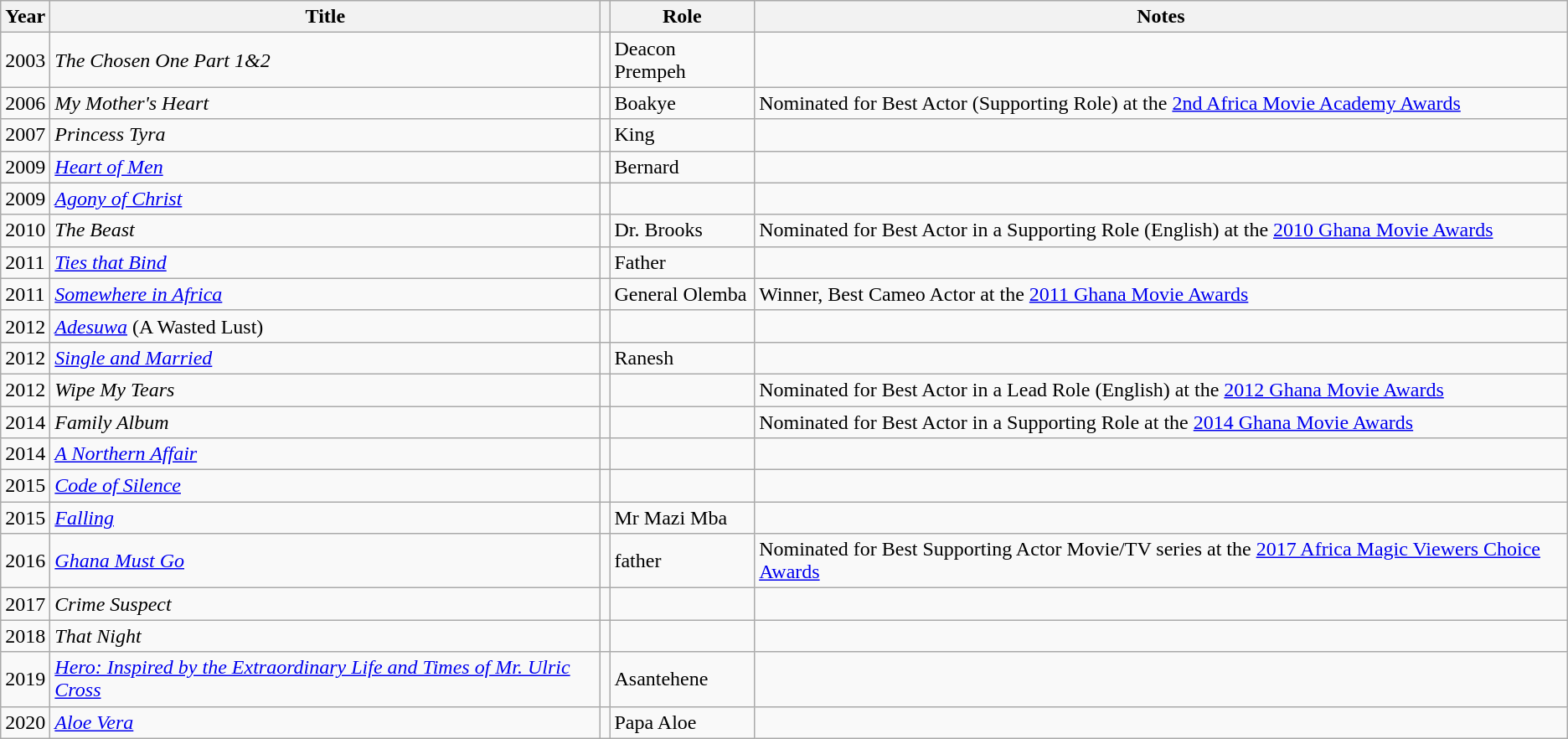<table class="wikitable sortable">
<tr>
<th>Year</th>
<th>Title</th>
<th></th>
<th>Role</th>
<th>Notes</th>
</tr>
<tr>
<td>2003</td>
<td><em>The Chosen One Part 1&2</em></td>
<td></td>
<td>Deacon Prempeh</td>
<td></td>
</tr>
<tr>
<td>2006</td>
<td><em>My Mother's Heart</em></td>
<td></td>
<td>Boakye</td>
<td>Nominated for Best Actor (Supporting Role) at the <a href='#'>2nd Africa Movie Academy Awards</a></td>
</tr>
<tr>
<td>2007</td>
<td><em>Princess Tyra</em></td>
<td></td>
<td>King</td>
<td></td>
</tr>
<tr>
<td>2009</td>
<td><em><a href='#'>Heart of Men</a></em></td>
<td></td>
<td>Bernard</td>
<td></td>
</tr>
<tr>
<td>2009</td>
<td><em><a href='#'>Agony of Christ</a></em></td>
<td></td>
<td></td>
<td></td>
</tr>
<tr>
<td>2010</td>
<td><em>The Beast</em></td>
<td></td>
<td>Dr. Brooks</td>
<td>Nominated for Best Actor in a Supporting Role (English) at the <a href='#'>2010 Ghana Movie Awards</a></td>
</tr>
<tr>
<td>2011</td>
<td><em><a href='#'>Ties that Bind</a></em></td>
<td></td>
<td>Father</td>
<td></td>
</tr>
<tr>
<td>2011</td>
<td><em><a href='#'>Somewhere in Africa</a></em></td>
<td></td>
<td>General Olemba</td>
<td>Winner, Best Cameo Actor at the <a href='#'>2011 Ghana Movie Awards</a></td>
</tr>
<tr>
<td>2012</td>
<td><em><a href='#'>Adesuwa</a></em> (A Wasted Lust)</td>
<td></td>
<td></td>
</tr>
<tr>
<td>2012</td>
<td><em><a href='#'>Single and Married</a></em></td>
<td></td>
<td>Ranesh</td>
<td></td>
</tr>
<tr>
<td>2012</td>
<td><em>Wipe My Tears</em></td>
<td></td>
<td></td>
<td>Nominated for Best Actor in a Lead Role (English) at the <a href='#'>2012 Ghana Movie Awards</a></td>
</tr>
<tr>
<td>2014</td>
<td><em>Family Album</em></td>
<td></td>
<td></td>
<td>Nominated for Best Actor in a Supporting Role at the <a href='#'>2014 Ghana Movie Awards</a></td>
</tr>
<tr>
<td>2014</td>
<td><em><a href='#'>A Northern Affair</a></em></td>
<td></td>
<td></td>
</tr>
<tr>
<td>2015</td>
<td><em><a href='#'>Code of Silence</a></em></td>
<td></td>
<td></td>
<td></td>
</tr>
<tr>
<td>2015</td>
<td><em><a href='#'>Falling</a></em></td>
<td></td>
<td>Mr Mazi Mba</td>
<td></td>
</tr>
<tr>
<td>2016</td>
<td><em><a href='#'>Ghana Must Go</a></em></td>
<td></td>
<td>father</td>
<td>Nominated for Best Supporting Actor Movie/TV series at the <a href='#'>2017 Africa Magic Viewers Choice Awards</a></td>
</tr>
<tr>
<td>2017</td>
<td><em>Crime Suspect</em></td>
<td></td>
<td></td>
<td></td>
</tr>
<tr>
<td>2018</td>
<td><em>That Night</em></td>
<td></td>
<td></td>
<td></td>
</tr>
<tr>
<td>2019</td>
<td><em><a href='#'>Hero: Inspired by the Extraordinary Life and Times of Mr. Ulric Cross</a></em></td>
<td></td>
<td>Asantehene</td>
<td></td>
</tr>
<tr>
<td>2020</td>
<td><em><a href='#'>Aloe Vera</a></em></td>
<td></td>
<td>Papa Aloe</td>
<td></td>
</tr>
</table>
